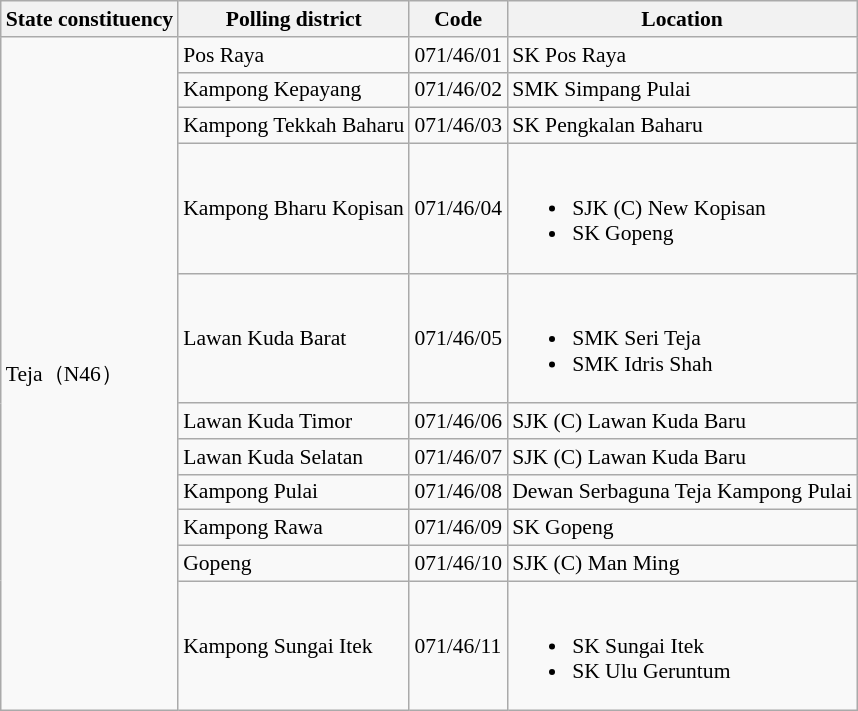<table class="wikitable sortable mw-collapsible" style="white-space:nowrap;font-size:90%">
<tr>
<th>State constituency</th>
<th>Polling district</th>
<th>Code</th>
<th>Location</th>
</tr>
<tr>
<td rowspan="11">Teja（N46）</td>
<td>Pos Raya</td>
<td>071/46/01</td>
<td>SK Pos Raya</td>
</tr>
<tr>
<td>Kampong Kepayang</td>
<td>071/46/02</td>
<td>SMK Simpang Pulai</td>
</tr>
<tr>
<td>Kampong Tekkah Baharu</td>
<td>071/46/03</td>
<td>SK Pengkalan Baharu</td>
</tr>
<tr>
<td>Kampong Bharu Kopisan</td>
<td>071/46/04</td>
<td><br><ul><li>SJK (C) New Kopisan</li><li>SK Gopeng</li></ul></td>
</tr>
<tr>
<td>Lawan Kuda Barat</td>
<td>071/46/05</td>
<td><br><ul><li>SMK Seri Teja</li><li>SMK Idris Shah</li></ul></td>
</tr>
<tr>
<td>Lawan Kuda Timor</td>
<td>071/46/06</td>
<td>SJK (C) Lawan Kuda Baru</td>
</tr>
<tr>
<td>Lawan Kuda Selatan</td>
<td>071/46/07</td>
<td>SJK (C) Lawan Kuda Baru</td>
</tr>
<tr>
<td>Kampong Pulai</td>
<td>071/46/08</td>
<td>Dewan Serbaguna Teja Kampong Pulai</td>
</tr>
<tr>
<td>Kampong Rawa</td>
<td>071/46/09</td>
<td>SK Gopeng</td>
</tr>
<tr>
<td>Gopeng</td>
<td>071/46/10</td>
<td>SJK (C) Man Ming</td>
</tr>
<tr>
<td>Kampong Sungai Itek</td>
<td>071/46/11</td>
<td><br><ul><li>SK Sungai Itek</li><li>SK Ulu Geruntum</li></ul></td>
</tr>
</table>
